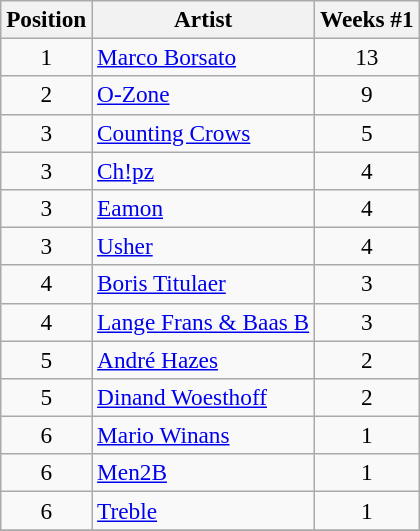<table class="wikitable sortable" style="font-size:97%;">
<tr>
<th>Position</th>
<th>Artist</th>
<th>Weeks #1</th>
</tr>
<tr>
<td align="center">1</td>
<td><a href='#'>Marco Borsato</a></td>
<td align="center">13</td>
</tr>
<tr>
<td align="center">2</td>
<td><a href='#'>O-Zone</a></td>
<td align="center">9</td>
</tr>
<tr>
<td align="center">3</td>
<td><a href='#'>Counting Crows</a></td>
<td align="center">5</td>
</tr>
<tr>
<td align="center">3</td>
<td><a href='#'>Ch!pz</a></td>
<td align="center">4</td>
</tr>
<tr>
<td align="center">3</td>
<td><a href='#'>Eamon</a></td>
<td align="center">4</td>
</tr>
<tr>
<td align="center">3</td>
<td><a href='#'>Usher</a></td>
<td align="center">4</td>
</tr>
<tr>
<td align="center">4</td>
<td><a href='#'>Boris Titulaer</a></td>
<td align="center">3</td>
</tr>
<tr>
<td align="center">4</td>
<td><a href='#'>Lange Frans & Baas B</a></td>
<td align="center">3</td>
</tr>
<tr>
<td align="center">5</td>
<td><a href='#'>André Hazes</a></td>
<td align="center">2</td>
</tr>
<tr>
<td align="center">5</td>
<td><a href='#'>Dinand Woesthoff</a></td>
<td align="center">2</td>
</tr>
<tr>
<td align="center">6</td>
<td><a href='#'>Mario Winans</a></td>
<td align="center">1</td>
</tr>
<tr>
<td align="center">6</td>
<td><a href='#'>Men2B</a></td>
<td align="center">1</td>
</tr>
<tr>
<td align="center">6</td>
<td><a href='#'>Treble</a></td>
<td align="center">1</td>
</tr>
<tr>
</tr>
</table>
